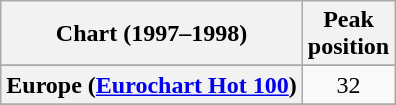<table class="wikitable sortable plainrowheaders" style="text-align:center">
<tr>
<th>Chart (1997–1998)</th>
<th>Peak<br>position</th>
</tr>
<tr>
</tr>
<tr>
<th scope="row">Europe (<a href='#'>Eurochart Hot 100</a>)</th>
<td>32</td>
</tr>
<tr>
</tr>
<tr>
</tr>
<tr>
</tr>
</table>
